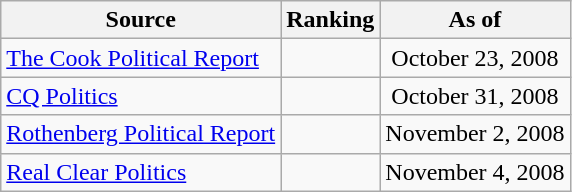<table class="wikitable" style="text-align:center">
<tr>
<th>Source</th>
<th>Ranking</th>
<th>As of</th>
</tr>
<tr>
<td align=left><a href='#'>The Cook Political Report</a></td>
<td></td>
<td>October 23, 2008</td>
</tr>
<tr>
<td align=left><a href='#'>CQ Politics</a></td>
<td></td>
<td>October 31, 2008</td>
</tr>
<tr>
<td align=left><a href='#'>Rothenberg Political Report</a></td>
<td></td>
<td>November 2, 2008</td>
</tr>
<tr>
<td align=left><a href='#'>Real Clear Politics</a></td>
<td></td>
<td>November 4, 2008</td>
</tr>
</table>
